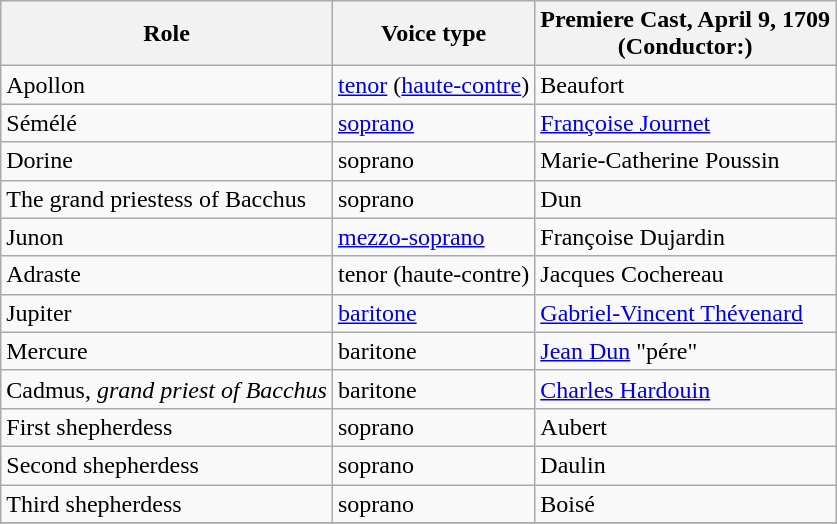<table class="wikitable">
<tr>
<th>Role</th>
<th>Voice type</th>
<th>Premiere Cast, April 9, 1709 <br>(Conductor:)</th>
</tr>
<tr>
<td>Apollon</td>
<td><a href='#'>tenor</a> (<a href='#'>haute-contre</a>)</td>
<td>Beaufort</td>
</tr>
<tr>
<td>Sémélé</td>
<td><a href='#'>soprano</a></td>
<td><a href='#'>Françoise Journet</a></td>
</tr>
<tr>
<td>Dorine</td>
<td>soprano</td>
<td>Marie-Catherine Poussin</td>
</tr>
<tr>
<td>The grand priestess of Bacchus</td>
<td>soprano</td>
<td>Dun</td>
</tr>
<tr>
<td>Junon</td>
<td><a href='#'>mezzo-soprano</a></td>
<td>Françoise Dujardin</td>
</tr>
<tr>
<td>Adraste</td>
<td>tenor (haute-contre)</td>
<td>Jacques Cochereau</td>
</tr>
<tr>
<td>Jupiter</td>
<td><a href='#'>baritone</a></td>
<td><a href='#'>Gabriel-Vincent Thévenard</a></td>
</tr>
<tr>
<td>Mercure</td>
<td>baritone</td>
<td><a href='#'>Jean Dun</a> "pére"</td>
</tr>
<tr>
<td>Cadmus, <em>grand priest of Bacchus</em></td>
<td>baritone</td>
<td><a href='#'>Charles Hardouin</a></td>
</tr>
<tr>
<td>First shepherdess</td>
<td>soprano</td>
<td>Aubert</td>
</tr>
<tr>
<td>Second shepherdess</td>
<td>soprano</td>
<td>Daulin</td>
</tr>
<tr>
<td>Third shepherdess</td>
<td>soprano</td>
<td>Boisé</td>
</tr>
<tr>
</tr>
</table>
